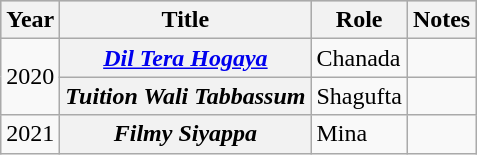<table class="wikitable sortable plainrowheaders">
<tr style="background:#ccc; text-align:center;">
<th scope="col">Year</th>
<th scope="col">Title</th>
<th scope="col">Role</th>
<th scope="col">Notes</th>
</tr>
<tr>
<td rowspan="2">2020</td>
<th scope="row"><em><a href='#'>Dil Tera Hogaya</a></em></th>
<td>Chanada</td>
<td></td>
</tr>
<tr>
<th scope="row"><em>Tuition Wali Tabbassum</em></th>
<td>Shagufta</td>
<td></td>
</tr>
<tr>
<td>2021</td>
<th scope="row"><em>Filmy Siyappa</em></th>
<td>Mina</td>
<td></td>
</tr>
</table>
